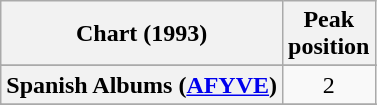<table class="wikitable sortable plainrowheaders" style="text-align:center">
<tr>
<th>Chart (1993)</th>
<th>Peak<br>position</th>
</tr>
<tr>
</tr>
<tr>
</tr>
<tr>
</tr>
<tr>
</tr>
<tr>
</tr>
<tr>
</tr>
<tr>
</tr>
<tr>
<th scope="row">Spanish Albums (<a href='#'>AFYVE</a>)</th>
<td align="center">2</td>
</tr>
<tr>
</tr>
<tr>
</tr>
<tr>
</tr>
</table>
